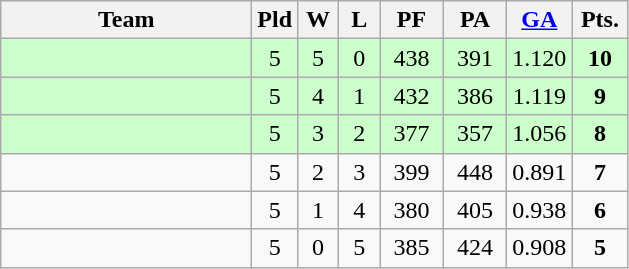<table class=wikitable style="text-align:center">
<tr>
<th width=160>Team</th>
<th width=20>Pld</th>
<th width=20>W</th>
<th width=20>L</th>
<th width=35>PF</th>
<th width=35>PA</th>
<th width=35><a href='#'>GA</a></th>
<th width=30>Pts.</th>
</tr>
<tr bgcolor=#ccffcc>
<td align=left></td>
<td>5</td>
<td>5</td>
<td>0</td>
<td>438</td>
<td>391</td>
<td>1.120</td>
<td><strong>10</strong></td>
</tr>
<tr bgcolor=#ccffcc>
<td align=left></td>
<td>5</td>
<td>4</td>
<td>1</td>
<td>432</td>
<td>386</td>
<td>1.119</td>
<td><strong>9</strong></td>
</tr>
<tr bgcolor=#ccffcc>
<td align=left></td>
<td>5</td>
<td>3</td>
<td>2</td>
<td>377</td>
<td>357</td>
<td>1.056</td>
<td><strong>8</strong></td>
</tr>
<tr>
<td align=left></td>
<td>5</td>
<td>2</td>
<td>3</td>
<td>399</td>
<td>448</td>
<td>0.891</td>
<td><strong>7</strong></td>
</tr>
<tr>
<td align=left></td>
<td>5</td>
<td>1</td>
<td>4</td>
<td>380</td>
<td>405</td>
<td>0.938</td>
<td><strong>6</strong></td>
</tr>
<tr>
<td align=left></td>
<td>5</td>
<td>0</td>
<td>5</td>
<td>385</td>
<td>424</td>
<td>0.908</td>
<td><strong>5</strong></td>
</tr>
</table>
